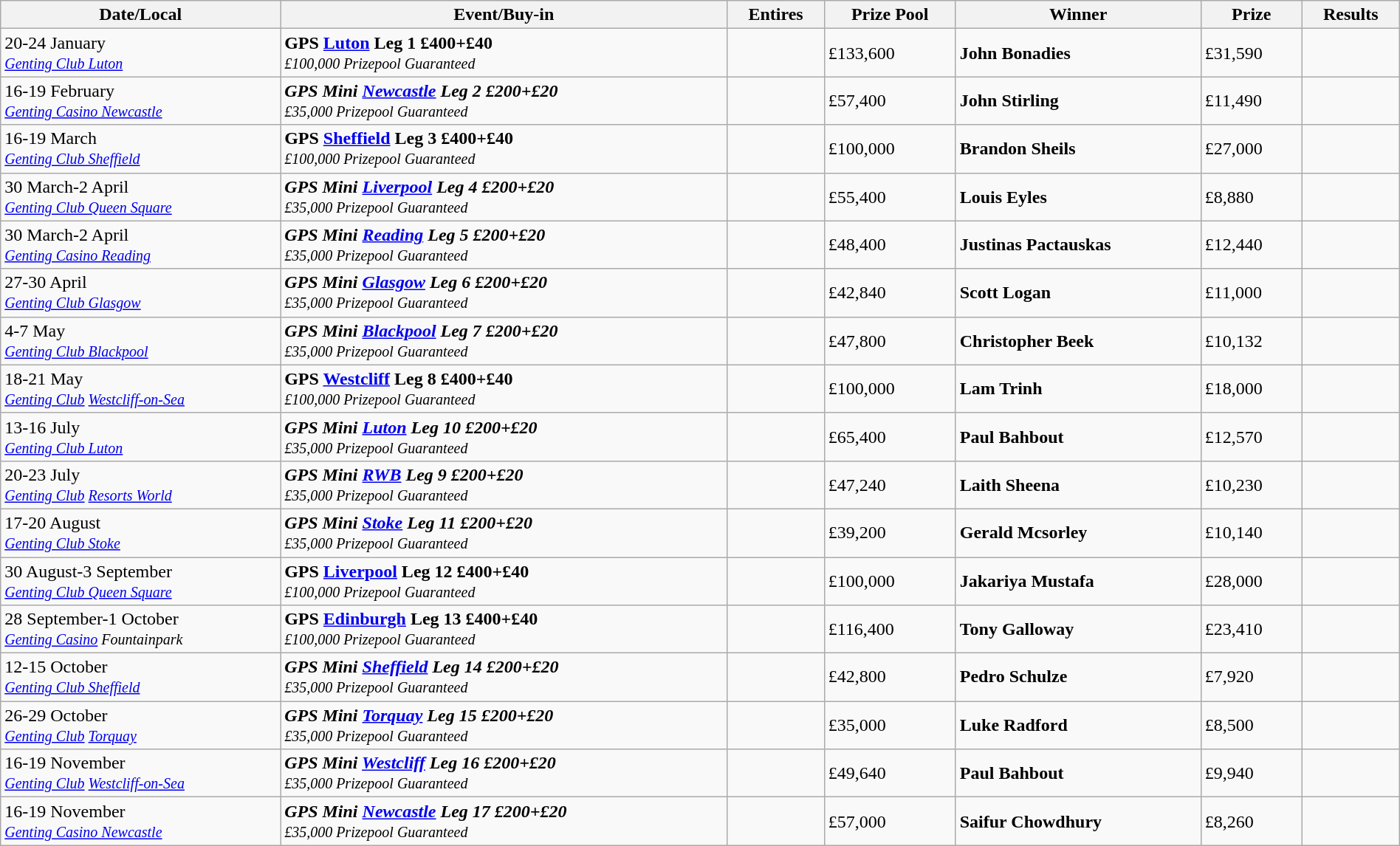<table class="wikitable" width="100%">
<tr>
<th width="20%">Date/Local</th>
<th !width="15%">Event/Buy-in</th>
<th !width="10%">Entires</th>
<th !width="10%">Prize Pool</th>
<th !width="25%">Winner</th>
<th !width="10%">Prize</th>
<th !width="10%">Results</th>
</tr>
<tr>
<td>20-24 January<br><small><em><a href='#'>Genting Club Luton</a></em></small></td>
<td> <strong>GPS <a href='#'>Luton</a> Leg 1 £400+£40</strong><br><small><em>£100,000 Prizepool Guaranteed</em></small></td>
<td></td>
<td>£133,600</td>
<td> <strong>John Bonadies</strong></td>
<td>£31,590</td>
<td></td>
</tr>
<tr>
<td>16-19 February<br><small><em><a href='#'>Genting Casino Newcastle</a></em></small></td>
<td> <strong><em>GPS Mini <a href='#'>Newcastle</a> Leg 2 £200+£20</em></strong><br><small><em>£35,000 Prizepool Guaranteed</em></small></td>
<td></td>
<td>£57,400</td>
<td> <strong>John Stirling</strong></td>
<td>£11,490</td>
<td></td>
</tr>
<tr>
<td>16-19 March<br><small><em><a href='#'>Genting Club Sheffield</a></em></small></td>
<td> <strong>GPS <a href='#'>Sheffield</a> Leg 3 £400+£40</strong><br><small><em>£100,000 Prizepool Guaranteed</em></small></td>
<td></td>
<td>£100,000</td>
<td> <strong>Brandon Sheils</strong></td>
<td>£27,000</td>
<td></td>
</tr>
<tr>
<td>30 March-2 April<br><small><em><a href='#'>Genting Club Queen Square</a></em></small></td>
<td> <strong><em>GPS Mini <a href='#'>Liverpool</a> Leg 4 £200+£20</em></strong><br><small><em>£35,000 Prizepool Guaranteed</em></small></td>
<td></td>
<td>£55,400</td>
<td> <strong>Louis Eyles</strong></td>
<td>£8,880</td>
<td></td>
</tr>
<tr>
<td>30 March-2 April<br><small><em><a href='#'>Genting Casino Reading</a></em></small></td>
<td> <strong><em>GPS Mini <a href='#'>Reading</a> Leg 5 £200+£20</em></strong><br><small><em>£35,000 Prizepool Guaranteed</em></small></td>
<td></td>
<td>£48,400</td>
<td> <strong>Justinas Pactauskas</strong></td>
<td>£12,440</td>
<td></td>
</tr>
<tr>
<td>27-30 April<br><small><em><a href='#'>Genting Club Glasgow</a></em></small></td>
<td> <strong><em>GPS Mini <a href='#'>Glasgow</a> Leg 6 £200+£20</em></strong><br><small><em>£35,000 Prizepool Guaranteed</em></small></td>
<td></td>
<td>£42,840</td>
<td> <strong>Scott Logan</strong></td>
<td>£11,000</td>
<td></td>
</tr>
<tr>
<td>4-7 May<br><small><em><a href='#'>Genting Club Blackpool</a></em></small></td>
<td> <strong><em>GPS Mini <a href='#'>Blackpool</a> Leg 7 £200+£20</em></strong><br><small><em>£35,000 Prizepool Guaranteed</em></small></td>
<td></td>
<td>£47,800</td>
<td> <strong>Christopher Beek</strong></td>
<td>£10,132</td>
<td></td>
</tr>
<tr>
<td>18-21 May<br><small><em><a href='#'>Genting Club</a> <a href='#'>Westcliff-on-Sea</a></em></small></td>
<td> <strong>GPS <a href='#'>Westcliff</a> Leg 8 £400+£40</strong><br><small><em>£100,000 Prizepool Guaranteed</em></small></td>
<td></td>
<td>£100,000</td>
<td> <strong>Lam Trinh</strong></td>
<td>£18,000</td>
<td></td>
</tr>
<tr>
<td>13-16 July<br><small><em><a href='#'>Genting Club Luton</a></em></small></td>
<td> <strong><em>GPS Mini <a href='#'>Luton</a> Leg 10 £200+£20</em></strong><br><small><em>£35,000 Prizepool Guaranteed</em></small></td>
<td></td>
<td>£65,400</td>
<td> <strong>Paul Bahbout</strong></td>
<td>£12,570</td>
<td></td>
</tr>
<tr>
<td>20-23 July<br><small><em><a href='#'>Genting Club</a> <a href='#'>Resorts World</a></em></small></td>
<td> <strong><em>GPS Mini <a href='#'>RWB</a> Leg 9 £200+£20</em></strong><br><small><em>£35,000 Prizepool Guaranteed</em></small></td>
<td></td>
<td>£47,240</td>
<td> <strong>Laith Sheena</strong></td>
<td>£10,230</td>
<td></td>
</tr>
<tr>
<td>17-20 August<br><small><em><a href='#'>Genting Club Stoke</a></em></small></td>
<td> <strong><em>GPS Mini <a href='#'>Stoke</a> Leg 11 £200+£20</em></strong><br><small><em>£35,000 Prizepool Guaranteed</em></small></td>
<td></td>
<td>£39,200</td>
<td> <strong>Gerald Mcsorley</strong></td>
<td>£10,140</td>
<td></td>
</tr>
<tr>
<td>30 August-3 September<br><small><em><a href='#'>Genting Club Queen Square</a></em></small></td>
<td> <strong>GPS <a href='#'>Liverpool</a> Leg 12 £400+£40</strong><br><small><em>£100,000 Prizepool Guaranteed</em></small></td>
<td></td>
<td>£100,000</td>
<td> <strong>Jakariya Mustafa</strong></td>
<td>£28,000</td>
<td></td>
</tr>
<tr>
<td>28 September-1 October<br><small><em><a href='#'>Genting Casino</a> Fountainpark</em></small></td>
<td> <strong>GPS <a href='#'>Edinburgh</a> Leg 13 £400+£40</strong><br><small><em>£100,000 Prizepool Guaranteed</em></small></td>
<td></td>
<td>£116,400</td>
<td> <strong>Tony Galloway</strong></td>
<td>£23,410</td>
<td></td>
</tr>
<tr>
<td>12-15 October<br><small><em><a href='#'>Genting Club Sheffield</a></em></small></td>
<td> <strong><em>GPS Mini <a href='#'>Sheffield</a> Leg 14 £200+£20</em></strong><br><small><em>£35,000 Prizepool Guaranteed</em></small></td>
<td></td>
<td>£42,800</td>
<td> <strong>Pedro Schulze</strong></td>
<td>£7,920</td>
<td></td>
</tr>
<tr>
<td>26-29 October<br><small><em><a href='#'>Genting Club</a> <a href='#'>Torquay</a></em></small></td>
<td> <strong><em>GPS Mini <a href='#'>Torquay</a> Leg 15 £200+£20</em></strong><br><small><em>£35,000 Prizepool Guaranteed</em></small></td>
<td></td>
<td>£35,000</td>
<td> <strong>Luke Radford</strong></td>
<td>£8,500</td>
<td></td>
</tr>
<tr>
<td>16-19 November<br><small><em><a href='#'>Genting Club</a> <a href='#'>Westcliff-on-Sea</a></em></small></td>
<td> <strong><em>GPS Mini <a href='#'>Westcliff</a> Leg 16 £200+£20</em></strong><br><small><em>£35,000 Prizepool Guaranteed</em></small></td>
<td></td>
<td>£49,640</td>
<td> <strong>Paul Bahbout</strong></td>
<td>£9,940</td>
<td></td>
</tr>
<tr>
<td>16-19 November<br><small><em><a href='#'>Genting Casino Newcastle</a></em></small></td>
<td> <strong><em>GPS Mini <a href='#'>Newcastle</a> Leg 17 £200+£20</em></strong><br><small><em>£35,000 Prizepool Guaranteed</em></small></td>
<td></td>
<td>£57,000</td>
<td> <strong>Saifur Chowdhury</strong></td>
<td>£8,260</td>
<td></td>
</tr>
</table>
